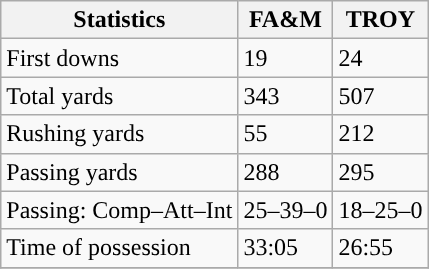<table class="wikitable" style="float: left;">
<tr>
<th>Statistics</th>
<th>FA&M</th>
<th>TROY</th>
</tr>
<tr>
<td>First downs</td>
<td>19</td>
<td>24</td>
</tr>
<tr>
<td>Total yards</td>
<td>343</td>
<td>507</td>
</tr>
<tr>
<td>Rushing yards</td>
<td>55</td>
<td>212</td>
</tr>
<tr>
<td>Passing yards</td>
<td>288</td>
<td>295</td>
</tr>
<tr>
<td>Passing: Comp–Att–Int</td>
<td>25–39–0</td>
<td>18–25–0</td>
</tr>
<tr>
<td>Time of possession</td>
<td>33:05</td>
<td>26:55</td>
</tr>
<tr>
</tr>
</table>
